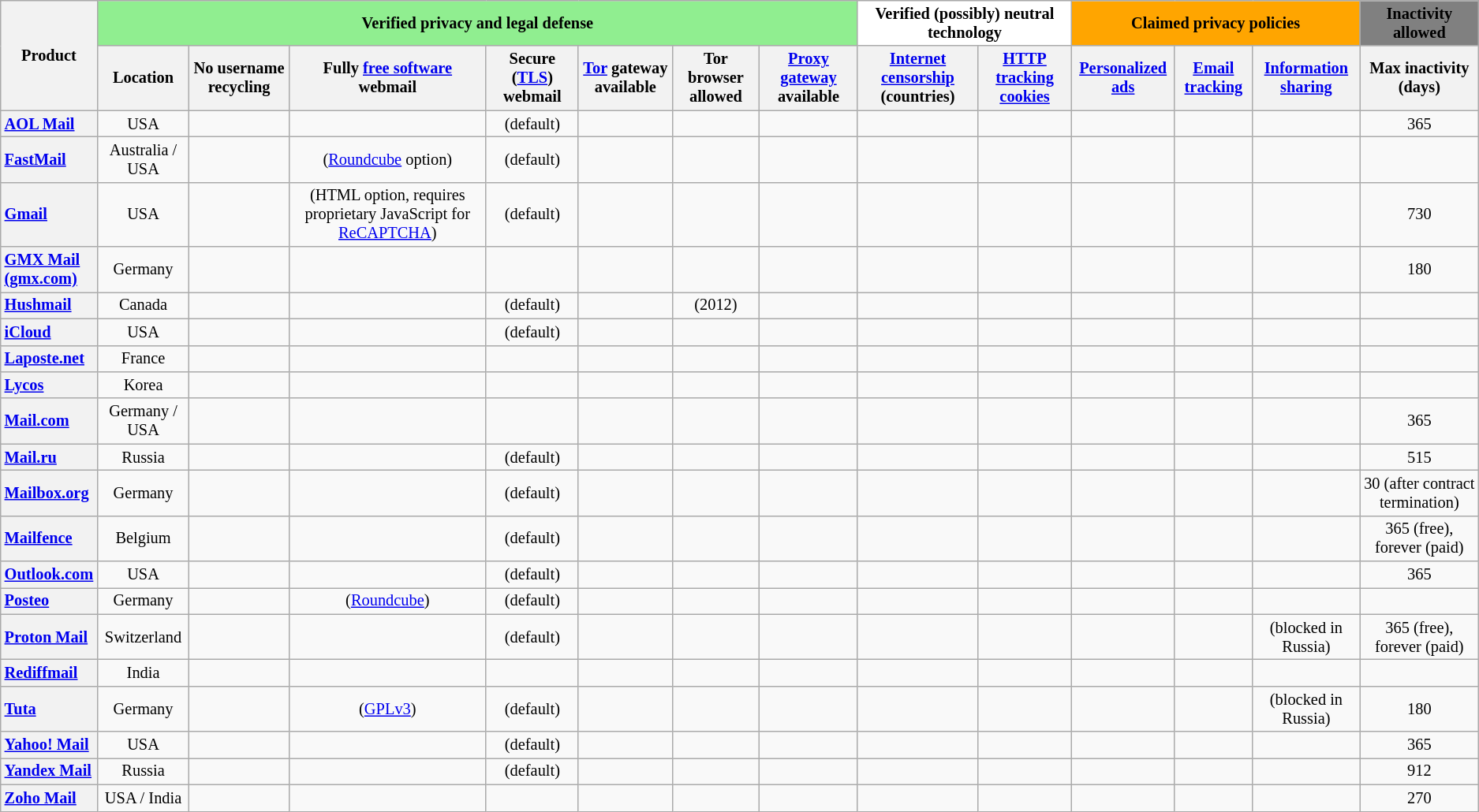<table class="wikitable sortable sort-under sticky-header-multi" style="font-size: 85%; text-align:center;">
<tr>
<th rowspan="2">Product</th>
<th colspan="7" style="background: lightgreen">Verified privacy and legal defense</th>
<th colspan="2" style="background: white">Verified (possibly) neutral technology</th>
<th colspan="3" style="background: orange">Claimed privacy policies</th>
<th colspan="1" style="background: gray">Inactivity allowed</th>
</tr>
<tr>
<th>Location</th>
<th>No username recycling</th>
<th>Fully <a href='#'>free software</a> webmail</th>
<th>Secure (<a href='#'>TLS</a>) webmail</th>
<th><a href='#'>Tor</a> gateway available</th>
<th>Tor browser allowed</th>
<th><a href='#'>Proxy gateway</a> available</th>
<th><a href='#'>Internet censorship</a> (countries)</th>
<th><a href='#'>HTTP tracking cookies</a></th>
<th><a href='#'>Personalized ads</a></th>
<th><a href='#'>Email tracking</a></th>
<th><a href='#'>Information sharing</a></th>
<th>Max inactivity (days)</th>
</tr>
<tr>
<th style="text-align:left;"><a href='#'>AOL Mail</a></th>
<td>USA</td>
<td></td>
<td></td>
<td> (default)</td>
<td></td>
<td></td>
<td></td>
<td></td>
<td></td>
<td></td>
<td></td>
<td></td>
<td>365</td>
</tr>
<tr>
<th style="text-align:left;"><a href='#'>FastMail</a></th>
<td>Australia / USA</td>
<td></td>
<td> (<a href='#'>Roundcube</a> option)</td>
<td> (default)</td>
<td></td>
<td></td>
<td></td>
<td></td>
<td></td>
<td></td>
<td></td>
<td></td>
<td></td>
</tr>
<tr>
<th style="text-align:left;"><a href='#'>Gmail</a></th>
<td>USA</td>
<td></td>
<td> (HTML option, requires proprietary JavaScript for <a href='#'>ReCAPTCHA</a>)</td>
<td> (default)</td>
<td></td>
<td></td>
<td></td>
<td></td>
<td></td>
<td></td>
<td></td>
<td></td>
<td>730</td>
</tr>
<tr>
<th style="text-align:left;"><a href='#'>GMX Mail</a><br><a href='#'>(gmx.com)</a></th>
<td>Germany</td>
<td></td>
<td></td>
<td></td>
<td></td>
<td></td>
<td></td>
<td></td>
<td></td>
<td></td>
<td></td>
<td></td>
<td>180</td>
</tr>
<tr>
<th style="text-align:left;"><a href='#'>Hushmail</a></th>
<td>Canada</td>
<td></td>
<td></td>
<td> (default)</td>
<td></td>
<td> (2012)</td>
<td></td>
<td></td>
<td></td>
<td></td>
<td></td>
<td></td>
<td></td>
</tr>
<tr>
<th style="text-align:left;"><a href='#'>iCloud</a></th>
<td>USA</td>
<td></td>
<td></td>
<td> (default)</td>
<td></td>
<td></td>
<td></td>
<td></td>
<td></td>
<td></td>
<td></td>
<td></td>
<td></td>
</tr>
<tr>
<th style="text-align:left;"><a href='#'>Laposte.net</a></th>
<td>France</td>
<td></td>
<td></td>
<td></td>
<td></td>
<td></td>
<td></td>
<td></td>
<td></td>
<td></td>
<td></td>
<td></td>
<td></td>
</tr>
<tr>
<th style="text-align:left;"><a href='#'>Lycos</a></th>
<td>Korea</td>
<td></td>
<td></td>
<td></td>
<td></td>
<td></td>
<td></td>
<td></td>
<td></td>
<td></td>
<td></td>
<td></td>
<td></td>
</tr>
<tr>
<th style="text-align:left;"><a href='#'>Mail.com</a></th>
<td>Germany / USA</td>
<td></td>
<td></td>
<td></td>
<td></td>
<td></td>
<td></td>
<td></td>
<td></td>
<td></td>
<td></td>
<td></td>
<td>365</td>
</tr>
<tr>
<th style="text-align:left;"><a href='#'>Mail.ru</a></th>
<td>Russia</td>
<td></td>
<td></td>
<td> (default)</td>
<td></td>
<td></td>
<td></td>
<td></td>
<td></td>
<td></td>
<td></td>
<td></td>
<td>515</td>
</tr>
<tr>
<th style="text-align:left;"><a href='#'>Mailbox.org</a></th>
<td>Germany</td>
<td></td>
<td></td>
<td> (default)</td>
<td></td>
<td></td>
<td></td>
<td></td>
<td></td>
<td></td>
<td></td>
<td></td>
<td>30 (after contract termination)</td>
</tr>
<tr>
<th style="text-align:left;"><a href='#'>Mailfence</a></th>
<td>Belgium</td>
<td></td>
<td></td>
<td> (default)</td>
<td></td>
<td></td>
<td></td>
<td></td>
<td></td>
<td></td>
<td></td>
<td></td>
<td>365 (free), forever (paid)</td>
</tr>
<tr>
<th style="text-align:left;"><a href='#'>Outlook.com</a></th>
<td>USA</td>
<td></td>
<td></td>
<td> (default)</td>
<td></td>
<td></td>
<td></td>
<td></td>
<td></td>
<td></td>
<td></td>
<td></td>
<td>365</td>
</tr>
<tr>
<th style="text-align:left;"><a href='#'>Posteo</a></th>
<td>Germany</td>
<td></td>
<td> (<a href='#'>Roundcube</a>)</td>
<td> (default)</td>
<td></td>
<td></td>
<td></td>
<td></td>
<td></td>
<td></td>
<td></td>
<td></td>
<td></td>
</tr>
<tr>
<th style="text-align:left;"><a href='#'>Proton Mail</a></th>
<td>Switzerland</td>
<td></td>
<td></td>
<td> (default)</td>
<td></td>
<td></td>
<td></td>
<td></td>
<td></td>
<td></td>
<td></td>
<td> (blocked in Russia)</td>
<td>365 (free), forever (paid)</td>
</tr>
<tr>
<th style="text-align:left;"><a href='#'>Rediffmail</a></th>
<td>India</td>
<td></td>
<td></td>
<td></td>
<td></td>
<td></td>
<td></td>
<td></td>
<td></td>
<td></td>
<td></td>
<td></td>
<td></td>
</tr>
<tr>
<th style="text-align:left;"><a href='#'>Tuta</a></th>
<td>Germany</td>
<td></td>
<td> (<a href='#'>GPLv3</a>)</td>
<td> (default)</td>
<td></td>
<td></td>
<td></td>
<td></td>
<td></td>
<td></td>
<td></td>
<td> (blocked in Russia)</td>
<td>180</td>
</tr>
<tr>
<th style="text-align:left;"><a href='#'>Yahoo! Mail</a></th>
<td>USA</td>
<td></td>
<td></td>
<td> (default)</td>
<td></td>
<td></td>
<td></td>
<td></td>
<td></td>
<td></td>
<td></td>
<td></td>
<td>365</td>
</tr>
<tr>
<th style="text-align:left;"><a href='#'>Yandex Mail</a></th>
<td>Russia</td>
<td></td>
<td></td>
<td> (default)</td>
<td></td>
<td></td>
<td></td>
<td></td>
<td></td>
<td></td>
<td></td>
<td></td>
<td>912</td>
</tr>
<tr>
<th style="text-align:left;"><a href='#'>Zoho Mail</a></th>
<td>USA / India</td>
<td></td>
<td></td>
<td></td>
<td></td>
<td></td>
<td></td>
<td></td>
<td></td>
<td></td>
<td></td>
<td></td>
<td>270</td>
</tr>
</table>
